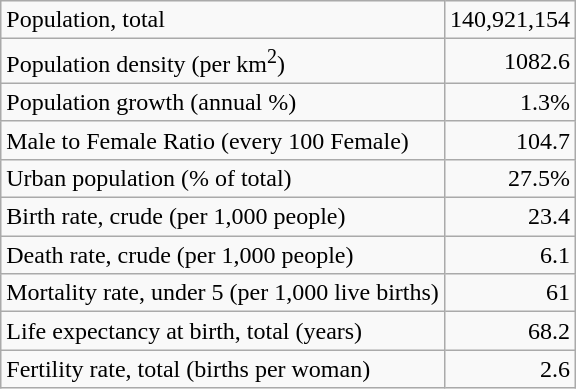<table class="wikitable">
<tr>
<td>Population, total</td>
<td style="text-align: right;">140,921,154</td>
</tr>
<tr>
<td>Population density (per km<sup>2</sup>)</td>
<td style="text-align: right;">1082.6</td>
</tr>
<tr>
<td>Population growth (annual %)</td>
<td style="text-align: right;">1.3%</td>
</tr>
<tr>
<td>Male to Female Ratio (every 100 Female)</td>
<td style="text-align: right;">104.7</td>
</tr>
<tr>
<td>Urban population (% of total)</td>
<td style="text-align: right;">27.5%</td>
</tr>
<tr>
<td>Birth rate, crude (per 1,000 people)</td>
<td style="text-align: right;">23.4</td>
</tr>
<tr>
<td>Death rate, crude (per 1,000 people)</td>
<td style="text-align: right;">6.1</td>
</tr>
<tr>
<td>Mortality rate, under 5 (per 1,000 live births)</td>
<td style="text-align: right;">61</td>
</tr>
<tr>
<td>Life expectancy at birth, total (years)</td>
<td style="text-align: right;">68.2</td>
</tr>
<tr>
<td>Fertility rate, total (births per woman)</td>
<td style="text-align: right;">2.6</td>
</tr>
</table>
